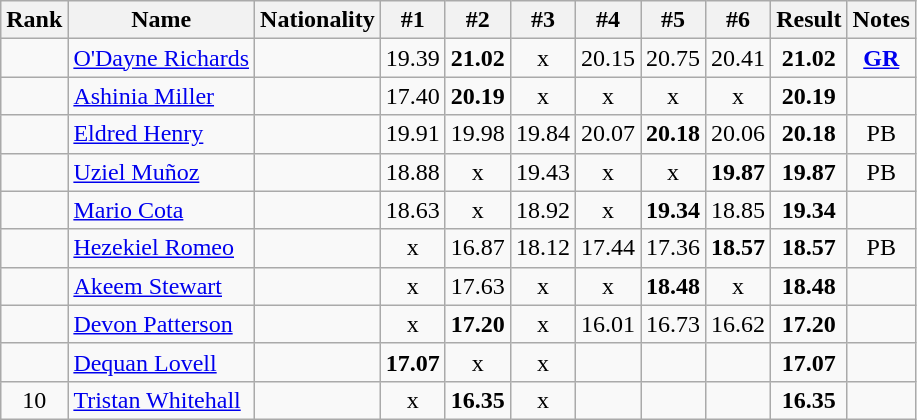<table class="wikitable sortable" style="text-align:center">
<tr>
<th>Rank</th>
<th>Name</th>
<th>Nationality</th>
<th>#1</th>
<th>#2</th>
<th>#3</th>
<th>#4</th>
<th>#5</th>
<th>#6</th>
<th>Result</th>
<th>Notes</th>
</tr>
<tr>
<td></td>
<td align=left><a href='#'>O'Dayne Richards</a></td>
<td align=left></td>
<td>19.39</td>
<td><strong>21.02</strong></td>
<td>x</td>
<td>20.15</td>
<td>20.75</td>
<td>20.41</td>
<td><strong>21.02</strong></td>
<td><strong><a href='#'>GR</a></strong></td>
</tr>
<tr>
<td></td>
<td align=left><a href='#'>Ashinia Miller</a></td>
<td align=left></td>
<td>17.40</td>
<td><strong>20.19</strong></td>
<td>x</td>
<td>x</td>
<td>x</td>
<td>x</td>
<td><strong>20.19</strong></td>
<td></td>
</tr>
<tr>
<td></td>
<td align=left><a href='#'>Eldred Henry</a></td>
<td align=left></td>
<td>19.91</td>
<td>19.98</td>
<td>19.84</td>
<td>20.07</td>
<td><strong>20.18</strong></td>
<td>20.06</td>
<td><strong>20.18</strong></td>
<td>PB</td>
</tr>
<tr>
<td></td>
<td align=left><a href='#'>Uziel Muñoz</a></td>
<td align=left></td>
<td>18.88</td>
<td>x</td>
<td>19.43</td>
<td>x</td>
<td>x</td>
<td><strong>19.87</strong></td>
<td><strong>19.87</strong></td>
<td>PB</td>
</tr>
<tr>
<td></td>
<td align=left><a href='#'>Mario Cota</a></td>
<td align=left></td>
<td>18.63</td>
<td>x</td>
<td>18.92</td>
<td>x</td>
<td><strong>19.34</strong></td>
<td>18.85</td>
<td><strong>19.34</strong></td>
<td></td>
</tr>
<tr>
<td></td>
<td align=left><a href='#'>Hezekiel Romeo</a></td>
<td align=left></td>
<td>x</td>
<td>16.87</td>
<td>18.12</td>
<td>17.44</td>
<td>17.36</td>
<td><strong>18.57</strong></td>
<td><strong>18.57</strong></td>
<td>PB</td>
</tr>
<tr>
<td></td>
<td align=left><a href='#'>Akeem Stewart</a></td>
<td align=left></td>
<td>x</td>
<td>17.63</td>
<td>x</td>
<td>x</td>
<td><strong>18.48</strong></td>
<td>x</td>
<td><strong>18.48</strong></td>
<td></td>
</tr>
<tr>
<td></td>
<td align=left><a href='#'>Devon Patterson</a></td>
<td align=left></td>
<td>x</td>
<td><strong>17.20</strong></td>
<td>x</td>
<td>16.01</td>
<td>16.73</td>
<td>16.62</td>
<td><strong>17.20</strong></td>
<td></td>
</tr>
<tr>
<td></td>
<td align=left><a href='#'>Dequan Lovell</a></td>
<td align=left></td>
<td><strong>17.07</strong></td>
<td>x</td>
<td>x</td>
<td></td>
<td></td>
<td></td>
<td><strong>17.07</strong></td>
<td></td>
</tr>
<tr>
<td>10</td>
<td align=left><a href='#'>Tristan Whitehall</a></td>
<td align=left></td>
<td>x</td>
<td><strong>16.35</strong></td>
<td>x</td>
<td></td>
<td></td>
<td></td>
<td><strong>16.35</strong></td>
<td></td>
</tr>
</table>
